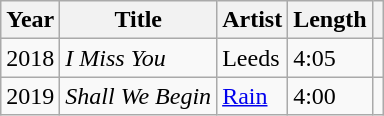<table class="wikitable sortable plainrowheaders">
<tr>
<th scope="col">Year</th>
<th scope="col">Title</th>
<th scope="col">Artist</th>
<th scope="col">Length</th>
<th scope="col" class="unsortable"></th>
</tr>
<tr>
<td>2018</td>
<td><em>I Miss You</em></td>
<td>Leeds</td>
<td>4:05</td>
<td></td>
</tr>
<tr>
<td>2019</td>
<td><em>Shall We Begin</em></td>
<td><a href='#'>Rain</a></td>
<td>4:00</td>
<td></td>
</tr>
</table>
